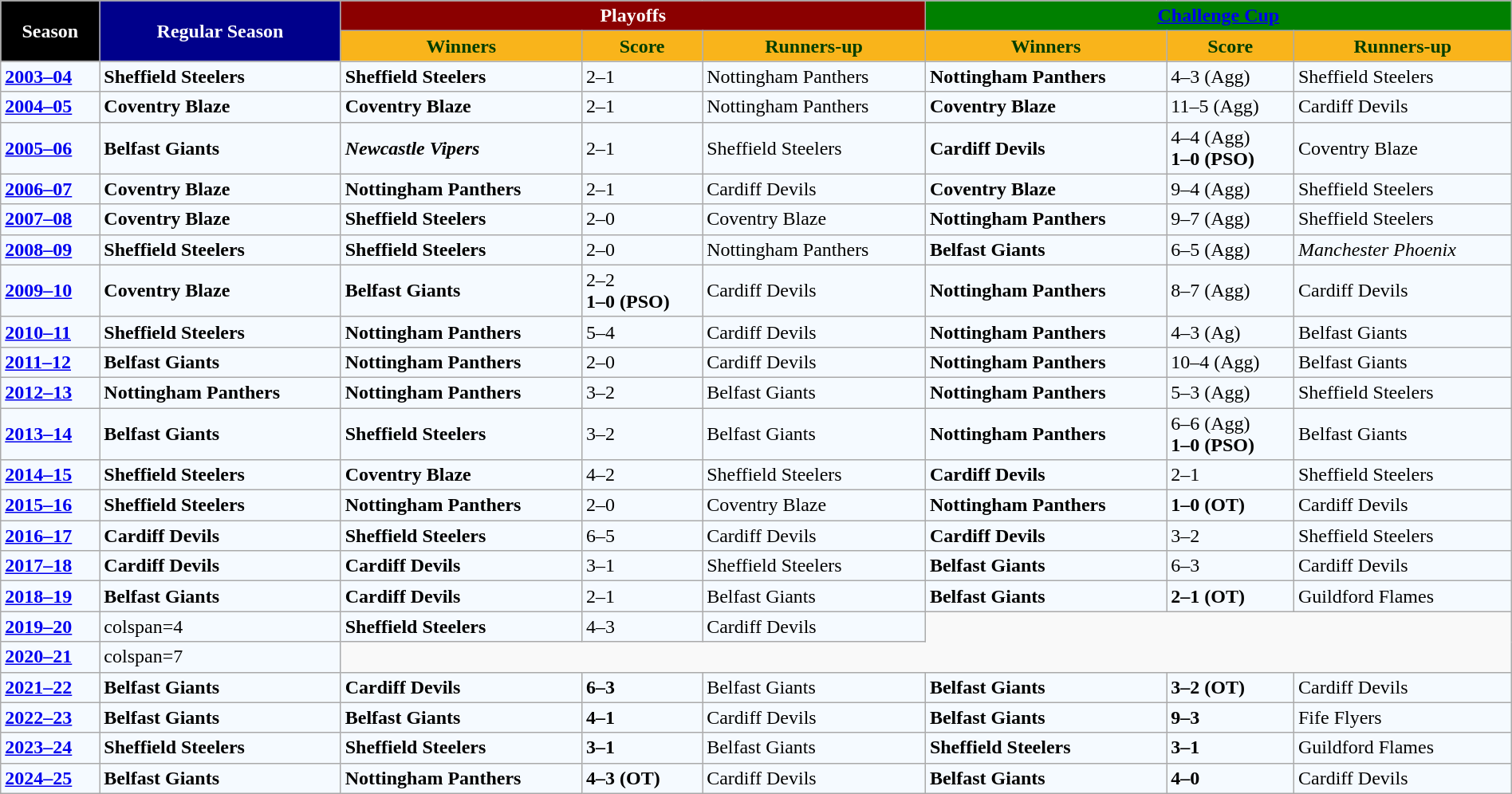<table class="wikitable" style="width:100%;">
<tr>
<th rowspan="2" style="background:black;color:white;">Season</th>
<th rowspan="2" style="background:darkblue;color:white;;">Regular Season</th>
<th colspan="3" style="background:darkred;color:white;">Playoffs</th>
<th colspan="3" style="background:green;color:white;"><a href='#'>Challenge Cup</a></th>
</tr>
<tr>
<th style="background:#F9B41B;color:#003D01;" "width:15%;">Winners</th>
<th style="background:#F9B41B;color:#003D01;" "width:6%;">Score</th>
<th style="background:#F9B41B;color:#003D01;" "width:15%;">Runners-up</th>
<th style="background:#F9B41B;color:#003D01;">Winners</th>
<th style="background:#F9B41B;color:#003D01;">Score</th>
<th style="background:#F9B41B;color:#003D01;">Runners-up</th>
</tr>
<tr style="background:#f5faff;">
<td><div><strong><a href='#'>2003–04</a></strong></div></td>
<td><strong>Sheffield Steelers</strong></td>
<td><strong>Sheffield Steelers</strong></td>
<td>2–1</td>
<td>Nottingham Panthers</td>
<td><strong>Nottingham Panthers</strong></td>
<td>4–3 (Agg)</td>
<td>Sheffield Steelers</td>
</tr>
<tr style="background:#f5faff;">
<td><div><strong><a href='#'>2004–05</a></strong></div></td>
<td><strong>Coventry Blaze</strong></td>
<td><strong>Coventry Blaze</strong></td>
<td>2–1</td>
<td>Nottingham Panthers</td>
<td><strong>Coventry Blaze</strong></td>
<td>11–5 (Agg)</td>
<td>Cardiff Devils</td>
</tr>
<tr style="background:#f5faff;">
<td><div><strong><a href='#'>2005–06</a></strong></div></td>
<td><strong>Belfast Giants</strong></td>
<td><strong><em>Newcastle Vipers</em></strong></td>
<td>2–1</td>
<td>Sheffield Steelers</td>
<td><strong> Cardiff Devils</strong></td>
<td>4–4 (Agg)<br><strong>1–0 (PSO)</strong></td>
<td>Coventry Blaze</td>
</tr>
<tr style="background:#f5faff;">
<td><div><strong><a href='#'>2006–07</a></strong></div></td>
<td><strong>Coventry Blaze</strong></td>
<td><strong>Nottingham Panthers</strong></td>
<td>2–1</td>
<td>Cardiff Devils</td>
<td><strong>Coventry Blaze</strong></td>
<td>9–4 (Agg)</td>
<td>Sheffield Steelers</td>
</tr>
<tr style="background:#f5faff;">
<td><div><strong><a href='#'>2007–08</a></strong></div></td>
<td><strong>Coventry Blaze</strong></td>
<td><strong>Sheffield Steelers</strong></td>
<td>2–0</td>
<td>Coventry Blaze</td>
<td><strong> Nottingham Panthers</strong></td>
<td>9–7 (Agg)</td>
<td>Sheffield Steelers</td>
</tr>
<tr style="background:#f5faff;">
<td><div><strong><a href='#'>2008–09</a></strong></div></td>
<td><strong>Sheffield Steelers</strong></td>
<td><strong>Sheffield Steelers</strong></td>
<td>2–0</td>
<td>Nottingham Panthers</td>
<td><strong>Belfast Giants</strong></td>
<td>6–5 (Agg)</td>
<td><em>Manchester Phoenix</em></td>
</tr>
<tr style="background:#f5faff;">
<td><div><strong><a href='#'>2009–10</a></strong></div></td>
<td><strong>Coventry Blaze</strong></td>
<td><strong>Belfast Giants</strong></td>
<td>2–2 <br><strong>1–0 (PSO)</strong></td>
<td>Cardiff Devils</td>
<td><strong>Nottingham Panthers</strong></td>
<td>8–7 (Agg)</td>
<td>Cardiff Devils</td>
</tr>
<tr style="background:#f5faff;">
<td><div><strong><a href='#'>2010–11</a></strong></div></td>
<td><strong>Sheffield Steelers</strong></td>
<td><strong>Nottingham Panthers</strong></td>
<td>5–4</td>
<td>Cardiff Devils</td>
<td><strong>Nottingham Panthers</strong></td>
<td>4–3 (Ag)</td>
<td>Belfast Giants</td>
</tr>
<tr style="background:#f5faff;">
<td><div><strong><a href='#'>2011–12</a></strong></div></td>
<td><strong>Belfast Giants</strong></td>
<td><strong>Nottingham Panthers</strong></td>
<td>2–0</td>
<td>Cardiff Devils</td>
<td><strong> Nottingham Panthers</strong></td>
<td>10–4 (Agg)</td>
<td>Belfast Giants</td>
</tr>
<tr style="background:#f5faff;">
<td><div><strong><a href='#'>2012–13</a></strong></div></td>
<td><strong>Nottingham Panthers</strong></td>
<td><strong>Nottingham Panthers</strong></td>
<td>3–2</td>
<td>Belfast Giants</td>
<td><strong> Nottingham Panthers</strong></td>
<td>5–3 (Agg)</td>
<td>Sheffield Steelers</td>
</tr>
<tr style="background:#f5faff;">
<td><div><strong><a href='#'>2013–14</a></strong></div></td>
<td><strong>Belfast Giants</strong></td>
<td><strong>Sheffield Steelers</strong></td>
<td>3–2</td>
<td>Belfast Giants</td>
<td><strong>Nottingham Panthers</strong></td>
<td>6–6 (Agg)<br><strong>1–0 (PSO)</strong></td>
<td>Belfast Giants</td>
</tr>
<tr style="background:#f5faff;">
<td><div><strong><a href='#'>2014–15</a></strong></div></td>
<td><strong> Sheffield Steelers</strong></td>
<td><strong>Coventry Blaze</strong></td>
<td>4–2</td>
<td>Sheffield Steelers</td>
<td><strong> Cardiff Devils</strong></td>
<td>2–1</td>
<td>Sheffield Steelers</td>
</tr>
<tr style="background:#f5faff;">
<td><div><strong><a href='#'>2015–16</a></strong></div></td>
<td><strong>Sheffield Steelers</strong></td>
<td><strong>Nottingham Panthers</strong></td>
<td>2–0</td>
<td>Coventry Blaze</td>
<td><strong>Nottingham Panthers</strong></td>
<td><strong>1–0 (OT)</strong></td>
<td>Cardiff Devils</td>
</tr>
<tr style="background:#f5faff;">
<td><div><strong><a href='#'>2016–17</a></strong></div></td>
<td><strong>Cardiff Devils</strong></td>
<td><strong>Sheffield Steelers</strong></td>
<td>6–5</td>
<td>Cardiff Devils</td>
<td><strong>Cardiff Devils</strong></td>
<td>3–2</td>
<td>Sheffield Steelers</td>
</tr>
<tr style="background:#f5faff;">
<td><div><strong><a href='#'>2017–18</a></strong></div></td>
<td><strong>Cardiff Devils</strong></td>
<td><strong>Cardiff Devils</strong></td>
<td>3–1</td>
<td>Sheffield Steelers</td>
<td><strong>Belfast Giants</strong></td>
<td>6–3</td>
<td>Cardiff Devils</td>
</tr>
<tr style="background:#f5faff;">
<td><div><strong><a href='#'>2018–19</a></strong></div></td>
<td><strong>Belfast Giants</strong></td>
<td><strong>Cardiff Devils</strong></td>
<td>2–1</td>
<td>Belfast Giants</td>
<td><strong>Belfast Giants</strong></td>
<td><strong>2–1 (OT)</strong></td>
<td>Guildford Flames</td>
</tr>
<tr style="background:#f5faff;">
<td><div><strong><a href='#'>2019–20</a></strong></div></td>
<td>colspan=4</td>
<td><strong>Sheffield Steelers</strong></td>
<td>4–3</td>
<td>Cardiff Devils</td>
</tr>
<tr style="background:#f5faff;">
<td><div><strong><a href='#'>2020–21</a></strong></div></td>
<td>colspan=7</td>
</tr>
<tr style="background:#f5faff;">
<td><div><strong><a href='#'>2021–22</a></strong></div></td>
<td><strong>Belfast Giants</strong></td>
<td><strong>Cardiff Devils</strong></td>
<td><strong>6–3</strong></td>
<td>Belfast Giants</td>
<td><strong>Belfast Giants</strong></td>
<td><strong>3–2 (OT)</strong></td>
<td>Cardiff Devils</td>
</tr>
<tr style="background:#f5faff;">
<td><div><strong><a href='#'>2022–23</a></strong></div></td>
<td><strong>Belfast Giants</strong></td>
<td><strong>Belfast Giants</strong></td>
<td><strong>4–1</strong></td>
<td>Cardiff Devils</td>
<td><strong>Belfast Giants</strong></td>
<td><strong>9–3</strong></td>
<td>Fife Flyers</td>
</tr>
<tr style="background:#f5faff;">
<td><div><a href='#'><strong>2023–24</strong></a></div></td>
<td><strong>Sheffield Steelers</strong></td>
<td><strong>Sheffield Steelers</strong></td>
<td><strong>3–1</strong></td>
<td>Belfast Giants</td>
<td><strong>Sheffield Steelers</strong></td>
<td><strong>3–1</strong></td>
<td>Guildford Flames</td>
</tr>
<tr style="background:#f5faff;">
<td><div><a href='#'><strong>2024–25</strong></a></div></td>
<td><strong>Belfast Giants</strong></td>
<td><strong>Nottingham Panthers</strong></td>
<td><strong>4–3 (OT)</strong></td>
<td>Cardiff Devils</td>
<td><strong>Belfast Giants</strong></td>
<td><strong>4–0</strong></td>
<td>Cardiff Devils</td>
</tr>
</table>
